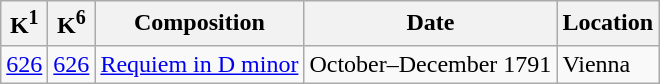<table class="wikitable">
<tr>
<th>K<sup>1</sup></th>
<th>K<sup>6</sup></th>
<th>Composition</th>
<th>Date</th>
<th>Location</th>
</tr>
<tr>
<td><a href='#'>626</a></td>
<td><a href='#'>626</a></td>
<td><a href='#'>Requiem in D minor</a></td>
<td>October–December 1791</td>
<td>Vienna</td>
</tr>
</table>
